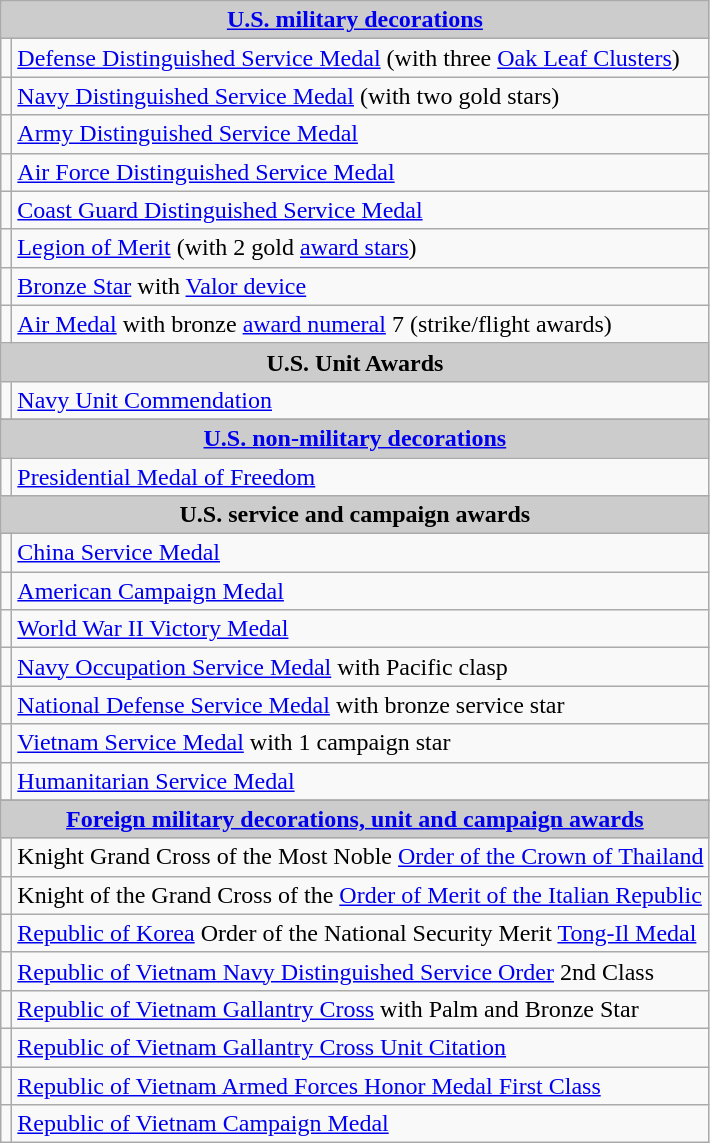<table class="wikitable">
<tr bgcolor = "#cccccc">
<td colspan="2" align="center"><strong><a href='#'>U.S. military decorations</a></strong></td>
</tr>
<tr>
<td></td>
<td><a href='#'>Defense Distinguished Service Medal</a> (with three <a href='#'>Oak Leaf Clusters</a>)</td>
</tr>
<tr>
<td></td>
<td><a href='#'>Navy Distinguished Service Medal</a> (with two gold stars)</td>
</tr>
<tr>
<td></td>
<td><a href='#'>Army Distinguished Service Medal</a></td>
</tr>
<tr>
<td></td>
<td><a href='#'>Air Force Distinguished Service Medal</a></td>
</tr>
<tr>
<td></td>
<td><a href='#'>Coast Guard Distinguished Service Medal</a></td>
</tr>
<tr>
<td></td>
<td><a href='#'>Legion of Merit</a> (with 2 gold <a href='#'>award stars</a>)</td>
</tr>
<tr>
<td></td>
<td><a href='#'>Bronze Star</a> with <a href='#'>Valor device</a></td>
</tr>
<tr>
<td><span></span></td>
<td><a href='#'>Air Medal</a> with bronze <a href='#'>award numeral</a> 7 (strike/flight awards)</td>
</tr>
<tr bgcolor = "#cccccc" align=center>
<td colspan=2><strong>U.S. Unit Awards</strong></td>
</tr>
<tr>
<td></td>
<td><a href='#'>Navy Unit Commendation</a></td>
</tr>
<tr>
</tr>
<tr bgcolor = "#cccccc" align=center>
<td colspan=2><strong><a href='#'>U.S. non-military decorations</a></strong></td>
</tr>
<tr>
<td></td>
<td><a href='#'>Presidential Medal of Freedom</a></td>
</tr>
<tr bgcolor = "#cccccc" align=center>
<td colspan=2><strong>U.S. service and campaign awards</strong></td>
</tr>
<tr>
<td></td>
<td><a href='#'>China Service Medal</a></td>
</tr>
<tr>
<td></td>
<td><a href='#'>American Campaign Medal</a></td>
</tr>
<tr>
<td></td>
<td><a href='#'>World War II Victory Medal</a></td>
</tr>
<tr>
<td></td>
<td><a href='#'>Navy Occupation Service Medal</a> with Pacific clasp</td>
</tr>
<tr>
<td></td>
<td><a href='#'>National Defense Service Medal</a> with bronze service star</td>
</tr>
<tr>
<td></td>
<td><a href='#'>Vietnam Service Medal</a> with 1 campaign star</td>
</tr>
<tr>
<td></td>
<td><a href='#'>Humanitarian Service Medal</a></td>
</tr>
<tr>
</tr>
<tr bgcolor = "#cccccc">
<td colspan="2" align="center"><strong><a href='#'>Foreign military decorations, unit and campaign awards</a></strong></td>
</tr>
<tr>
<td></td>
<td>Knight Grand Cross of the Most Noble <a href='#'>Order of the Crown of Thailand</a></td>
</tr>
<tr>
<td></td>
<td>Knight of the Grand Cross of the <a href='#'>Order of Merit of the Italian Republic</a></td>
</tr>
<tr>
<td></td>
<td><a href='#'>Republic of Korea</a> Order of the National Security Merit <a href='#'>Tong-Il Medal</a></td>
</tr>
<tr>
<td></td>
<td><a href='#'>Republic of Vietnam Navy Distinguished Service Order</a> 2nd Class</td>
</tr>
<tr>
<td><span></span></td>
<td><a href='#'>Republic of Vietnam Gallantry Cross</a> with Palm and Bronze Star</td>
</tr>
<tr>
<td></td>
<td><a href='#'>Republic of Vietnam Gallantry Cross Unit Citation</a></td>
</tr>
<tr>
<td></td>
<td><a href='#'>Republic of Vietnam Armed Forces Honor Medal First Class</a></td>
</tr>
<tr>
<td></td>
<td><a href='#'>Republic of Vietnam Campaign Medal</a></td>
</tr>
</table>
